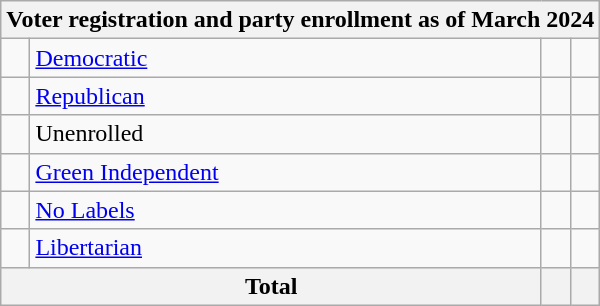<table class=wikitable>
<tr>
<th colspan = 6>Voter registration and party enrollment as of March 2024</th>
</tr>
<tr>
<td></td>
<td><a href='#'>Democratic</a></td>
<td align = center></td>
<td align = center></td>
</tr>
<tr>
<td></td>
<td><a href='#'>Republican</a></td>
<td align = center></td>
<td align = center></td>
</tr>
<tr>
<td></td>
<td>Unenrolled</td>
<td align = center></td>
<td align = center></td>
</tr>
<tr>
<td></td>
<td><a href='#'>Green Independent</a></td>
<td align = center></td>
<td align = center></td>
</tr>
<tr>
<td></td>
<td><a href='#'>No Labels</a></td>
<td align = center></td>
<td align = center></td>
</tr>
<tr>
<td></td>
<td><a href='#'>Libertarian</a></td>
<td align = center></td>
<td align = center></td>
</tr>
<tr>
<th colspan = 2>Total</th>
<th align = center></th>
<th align = center></th>
</tr>
</table>
